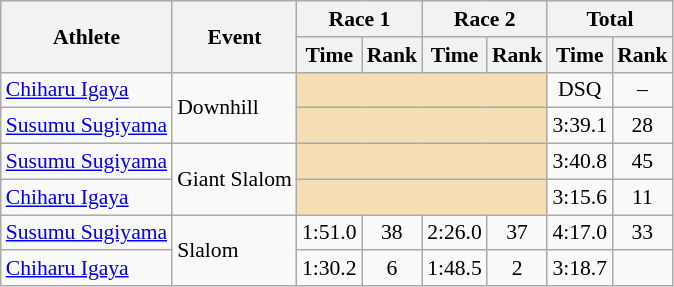<table class="wikitable" style="font-size:90%">
<tr>
<th rowspan="2">Athlete</th>
<th rowspan="2">Event</th>
<th colspan="2">Race 1</th>
<th colspan="2">Race 2</th>
<th colspan="2">Total</th>
</tr>
<tr>
<th>Time</th>
<th>Rank</th>
<th>Time</th>
<th>Rank</th>
<th>Time</th>
<th>Rank</th>
</tr>
<tr>
<td><a href='#'>Chiharu Igaya</a></td>
<td rowspan="2">Downhill</td>
<td colspan="4" bgcolor="wheat"></td>
<td align="center">DSQ</td>
<td align="center">–</td>
</tr>
<tr>
<td><a href='#'>Susumu Sugiyama</a></td>
<td colspan="4" bgcolor="wheat"></td>
<td align="center">3:39.1</td>
<td align="center">28</td>
</tr>
<tr>
<td><a href='#'>Susumu Sugiyama</a></td>
<td rowspan="2">Giant Slalom</td>
<td colspan="4" bgcolor="wheat"></td>
<td align="center">3:40.8</td>
<td align="center">45</td>
</tr>
<tr>
<td><a href='#'>Chiharu Igaya</a></td>
<td colspan="4" bgcolor="wheat"></td>
<td align="center">3:15.6</td>
<td align="center">11</td>
</tr>
<tr>
<td><a href='#'>Susumu Sugiyama</a></td>
<td rowspan="2">Slalom</td>
<td align="center">1:51.0</td>
<td align="center">38</td>
<td align="center">2:26.0</td>
<td align="center">37</td>
<td align="center">4:17.0</td>
<td align="center">33</td>
</tr>
<tr>
<td><a href='#'>Chiharu Igaya</a></td>
<td align="center">1:30.2</td>
<td align="center">6</td>
<td align="center">1:48.5</td>
<td align="center">2</td>
<td align="center">3:18.7</td>
<td align="center"></td>
</tr>
</table>
